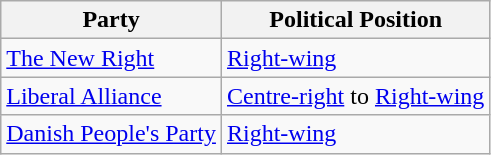<table class="wikitable mw-collapsible mw-collapsed">
<tr>
<th>Party</th>
<th>Political Position</th>
</tr>
<tr>
<td><a href='#'>The New Right</a></td>
<td><a href='#'>Right-wing</a></td>
</tr>
<tr>
<td><a href='#'>Liberal Alliance</a></td>
<td><a href='#'>Centre-right</a> to <a href='#'>Right-wing</a></td>
</tr>
<tr>
<td><a href='#'>Danish People's Party</a></td>
<td><a href='#'>Right-wing</a></td>
</tr>
</table>
